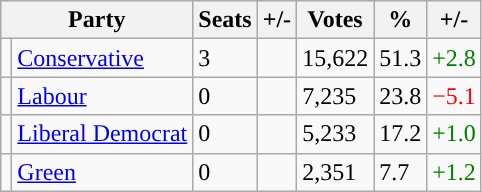<table class="wikitable">
<tr>
<th colspan="2">Party</th>
<th>Seats</th>
<th>+/-</th>
<th>Votes</th>
<th>%</th>
<th>+/-</th>
</tr>
<tr>
<td style="background-color: "></td>
<td><a href='#'>Conservative</a></td>
<td>3</td>
<td></td>
<td>15,622</td>
<td>51.3</td>
<td style="color:green">+2.8</td>
</tr>
<tr>
<td style="background-color: "></td>
<td><a href='#'>Labour</a></td>
<td>0</td>
<td></td>
<td>7,235</td>
<td>23.8</td>
<td style="color:red">−5.1</td>
</tr>
<tr>
<td style="background-color: "></td>
<td><a href='#'>Liberal Democrat</a></td>
<td>0</td>
<td></td>
<td>5,233</td>
<td>17.2</td>
<td style="color:green">+1.0</td>
</tr>
<tr>
<td style="background-color: "></td>
<td><a href='#'>Green</a></td>
<td>0</td>
<td></td>
<td>2,351</td>
<td>7.7</td>
<td style="color:green">+1.2</td>
</tr>
</table>
